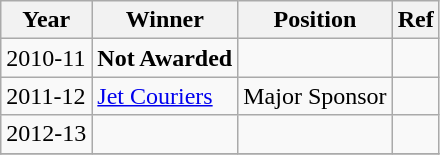<table class="wikitable sortable">
<tr>
<th>Year</th>
<th>Winner</th>
<th>Position</th>
<th class=unsortable>Ref</th>
</tr>
<tr>
<td>2010-11</td>
<td><strong>Not Awarded</strong></td>
<td></td>
<td></td>
</tr>
<tr>
<td>2011-12</td>
<td><a href='#'>Jet Couriers</a></td>
<td>Major Sponsor</td>
<td></td>
</tr>
<tr>
<td>2012-13</td>
<td></td>
<td></td>
<td></td>
</tr>
<tr>
</tr>
</table>
